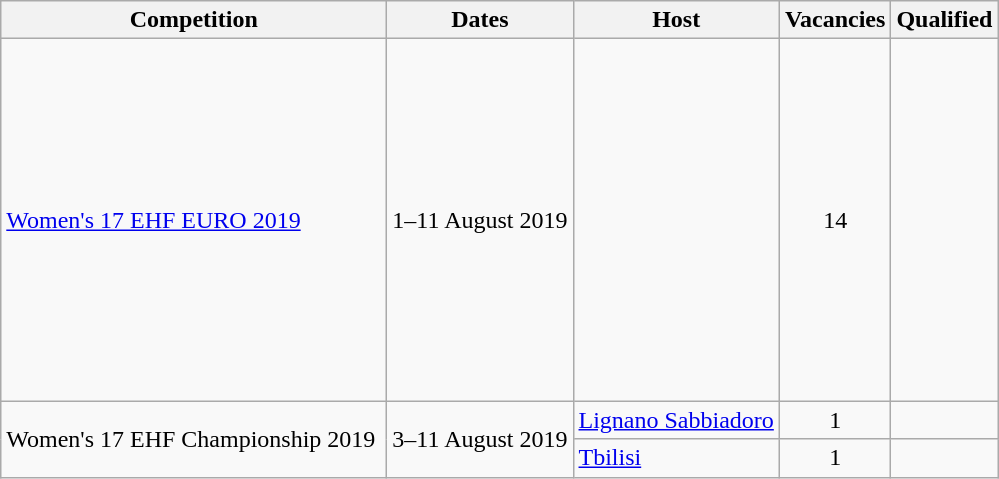<table class="wikitable">
<tr>
<th style="width: 250px;">Competition</th>
<th>Dates</th>
<th>Host</th>
<th>Vacancies</th>
<th>Qualified</th>
</tr>
<tr>
<td><a href='#'>Women's 17 EHF EURO 2019</a></td>
<td>1–11 August 2019</td>
<td></td>
<td align=center>14</td>
<td><br><br><br><br><br><br><br><br><br><br><br><br><br></td>
</tr>
<tr>
<td rowspan=2>Women's 17 EHF Championship 2019</td>
<td rowspan=2>3–11 August 2019</td>
<td> <a href='#'>Lignano Sabbiadoro</a></td>
<td align=center>1</td>
<td></td>
</tr>
<tr>
<td> <a href='#'>Tbilisi</a></td>
<td align=center>1</td>
<td></td>
</tr>
</table>
